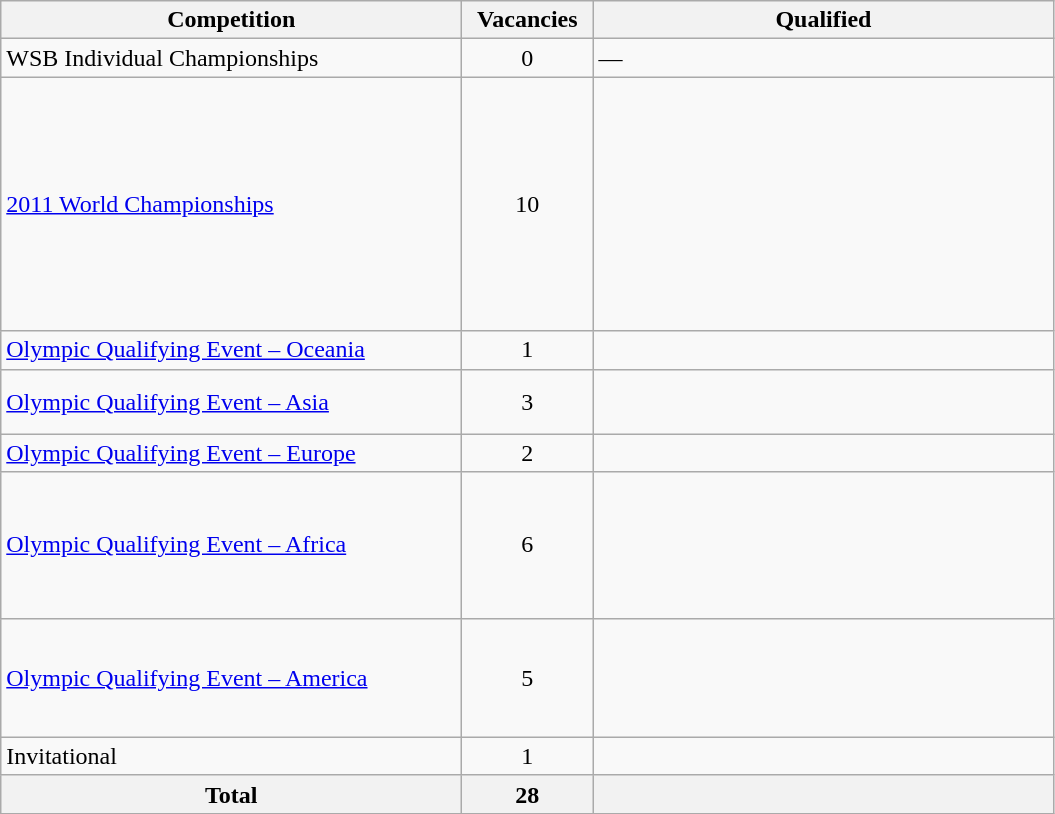<table class = "wikitable">
<tr>
<th width=300>Competition</th>
<th width=80>Vacancies</th>
<th width=300>Qualified</th>
</tr>
<tr>
<td>WSB Individual Championships</td>
<td align="center">0</td>
<td>—</td>
</tr>
<tr>
<td><a href='#'>2011 World Championships</a></td>
<td align="center">10</td>
<td><br><br><br><br><br><br><br><br><br></td>
</tr>
<tr>
<td><a href='#'>Olympic Qualifying Event – Oceania</a></td>
<td align="center">1</td>
<td></td>
</tr>
<tr>
<td><a href='#'>Olympic Qualifying Event – Asia</a></td>
<td align="center">3</td>
<td><br><br></td>
</tr>
<tr>
<td><a href='#'>Olympic Qualifying Event – Europe</a></td>
<td align="center">2</td>
<td><br></td>
</tr>
<tr>
<td><a href='#'>Olympic Qualifying Event – Africa</a></td>
<td align="center">6</td>
<td><br><br><br><br><br></td>
</tr>
<tr>
<td><a href='#'>Olympic Qualifying Event – America</a></td>
<td align="center">5</td>
<td><br><br><br><br></td>
</tr>
<tr>
<td>Invitational</td>
<td align="center">1</td>
<td></td>
</tr>
<tr>
<th>Total</th>
<th>28</th>
<th></th>
</tr>
</table>
